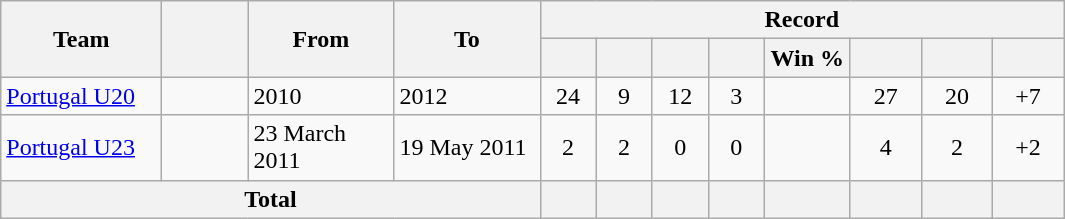<table class="wikitable" style="text-align: center">
<tr>
<th rowspan="2!" style="width:100px;">Team</th>
<th rowspan="2!" style="width:50px;"></th>
<th rowspan="2!" style="width:90px;">From</th>
<th rowspan="2!" style="width:90px;">To</th>
<th colspan=8>Record</th>
</tr>
<tr>
<th width=30></th>
<th width=30></th>
<th width=30></th>
<th width=30></th>
<th width=50>Win %</th>
<th width=40></th>
<th width=40></th>
<th width=40></th>
</tr>
<tr>
<td align=left><a href='#'>Portugal U20</a></td>
<td></td>
<td align=left>2010</td>
<td align=left>2012</td>
<td>24</td>
<td>9</td>
<td>12</td>
<td>3</td>
<td></td>
<td>27</td>
<td>20</td>
<td>+7</td>
</tr>
<tr>
<td align=left><a href='#'>Portugal U23</a></td>
<td></td>
<td align=left>23 March 2011</td>
<td align=left>19 May 2011</td>
<td>2</td>
<td>2</td>
<td>0</td>
<td>0</td>
<td></td>
<td>4</td>
<td>2</td>
<td>+2</td>
</tr>
<tr>
<th colspan=4 style="text-align:center; vertical-align:middle;">Total</th>
<th></th>
<th></th>
<th></th>
<th></th>
<th></th>
<th></th>
<th></th>
<th></th>
</tr>
</table>
